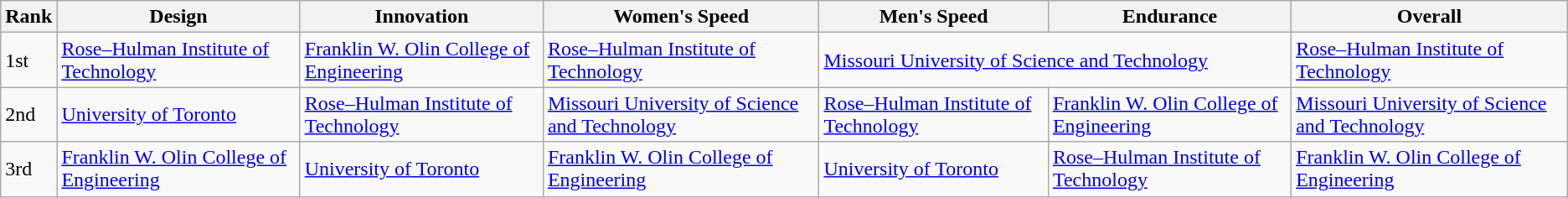<table class="wikitable mw-collapsible">
<tr>
<th>Rank</th>
<th>Design</th>
<th>Innovation</th>
<th>Women's Speed</th>
<th>Men's Speed</th>
<th>Endurance</th>
<th>Overall</th>
</tr>
<tr>
<td>1st</td>
<td><a href='#'>Rose–Hulman Institute of Technology</a></td>
<td><a href='#'>Franklin W. Olin College of Engineering</a></td>
<td><a href='#'>Rose–Hulman Institute of Technology</a></td>
<td colspan="2"><a href='#'>Missouri University of Science and Technology</a></td>
<td><a href='#'>Rose–Hulman Institute of Technology</a></td>
</tr>
<tr>
<td>2nd</td>
<td><a href='#'>University of Toronto</a></td>
<td><a href='#'>Rose–Hulman Institute of Technology</a></td>
<td><a href='#'>Missouri University of Science and Technology</a></td>
<td><a href='#'>Rose–Hulman Institute of Technology</a></td>
<td><a href='#'>Franklin W. Olin College of Engineering</a></td>
<td><a href='#'>Missouri University of Science and Technology</a></td>
</tr>
<tr>
<td>3rd</td>
<td><a href='#'>Franklin W. Olin College of Engineering</a></td>
<td><a href='#'>University of Toronto</a></td>
<td><a href='#'>Franklin W. Olin College of Engineering</a></td>
<td><a href='#'>University of Toronto</a></td>
<td><a href='#'>Rose–Hulman Institute of Technology</a></td>
<td><a href='#'>Franklin W. Olin College of Engineering</a></td>
</tr>
</table>
